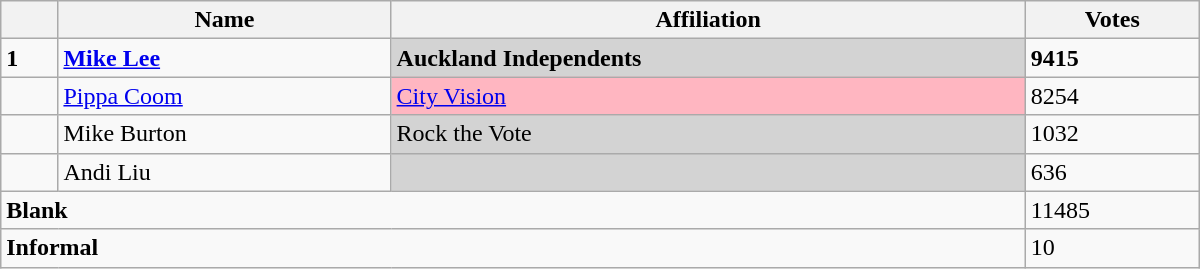<table class="wikitable sortable" style="width:50em">
<tr>
<th></th>
<th>Name</th>
<th>Affiliation</th>
<th>Votes</th>
</tr>
<tr>
<td><strong>1</strong></td>
<td><a href='#'><strong>Mike Lee</strong></a></td>
<td bgcolor="lightgrey"><strong>Auckland Independents</strong></td>
<td><strong>9415</strong></td>
</tr>
<tr>
<td></td>
<td><a href='#'>Pippa Coom</a></td>
<td bgcolor="lightpink"><a href='#'>City Vision</a></td>
<td>8254</td>
</tr>
<tr>
<td></td>
<td>Mike Burton</td>
<td bgcolor="lightgrey">Rock the Vote</td>
<td>1032</td>
</tr>
<tr>
<td></td>
<td>Andi Liu</td>
<td bgcolor="lightgrey"></td>
<td>636</td>
</tr>
<tr>
<td colspan="3"><strong>Blank</strong></td>
<td>11485</td>
</tr>
<tr>
<td colspan="3"><strong>Informal</strong></td>
<td>10</td>
</tr>
</table>
